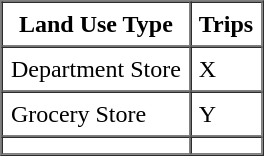<table border="1" cellpadding="5" cellspacing="0" align="center">
<tr>
<th>Land Use Type</th>
<th>Trips</th>
</tr>
<tr>
<td>Department Store</td>
<td>X</td>
</tr>
<tr>
<td>Grocery Store</td>
<td>Y</td>
</tr>
<tr>
<td></td>
<td></td>
</tr>
</table>
